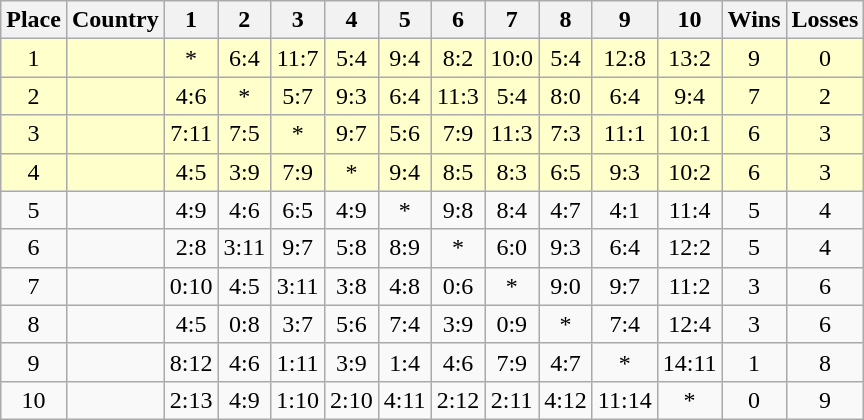<table class=wikitable style="text-align: center;">
<tr>
<th>Place</th>
<th>Country</th>
<th width=20>1</th>
<th width=20>2</th>
<th width=20>3</th>
<th width=20>4</th>
<th width=20>5</th>
<th width=20>6</th>
<th width=20>7</th>
<th width=20>8</th>
<th width=20>9</th>
<th width=20>10</th>
<th width=20>Wins</th>
<th width=20>Losses</th>
</tr>
<tr bgcolor=#ffc>
<td>1</td>
<td align="left"></td>
<td>*</td>
<td>6:4</td>
<td>11:7</td>
<td>5:4</td>
<td>9:4</td>
<td>8:2</td>
<td>10:0</td>
<td>5:4</td>
<td>12:8</td>
<td>13:2</td>
<td>9</td>
<td>0</td>
</tr>
<tr bgcolor=#ffc>
<td>2</td>
<td align="left"></td>
<td>4:6</td>
<td>*</td>
<td>5:7</td>
<td>9:3</td>
<td>6:4</td>
<td>11:3</td>
<td>5:4</td>
<td>8:0</td>
<td>6:4</td>
<td>9:4</td>
<td>7</td>
<td>2</td>
</tr>
<tr bgcolor=#ffc>
<td>3</td>
<td align="left"></td>
<td>7:11</td>
<td>7:5</td>
<td>*</td>
<td>9:7</td>
<td>5:6</td>
<td>7:9</td>
<td>11:3</td>
<td>7:3</td>
<td>11:1</td>
<td>10:1</td>
<td>6</td>
<td>3</td>
</tr>
<tr bgcolor=#ffc>
<td>4</td>
<td align="left"></td>
<td>4:5</td>
<td>3:9</td>
<td>7:9</td>
<td>*</td>
<td>9:4</td>
<td>8:5</td>
<td>8:3</td>
<td>6:5</td>
<td>9:3</td>
<td>10:2</td>
<td>6</td>
<td>3</td>
</tr>
<tr>
<td>5</td>
<td align="left"></td>
<td>4:9</td>
<td>4:6</td>
<td>6:5</td>
<td>4:9</td>
<td>*</td>
<td>9:8</td>
<td>8:4</td>
<td>4:7</td>
<td>4:1</td>
<td>11:4</td>
<td>5</td>
<td>4</td>
</tr>
<tr>
<td>6</td>
<td align="left"></td>
<td>2:8</td>
<td>3:11</td>
<td>9:7</td>
<td>5:8</td>
<td>8:9</td>
<td>*</td>
<td>6:0</td>
<td>9:3</td>
<td>6:4</td>
<td>12:2</td>
<td>5</td>
<td>4</td>
</tr>
<tr>
<td>7</td>
<td align="left"></td>
<td>0:10</td>
<td>4:5</td>
<td>3:11</td>
<td>3:8</td>
<td>4:8</td>
<td>0:6</td>
<td>*</td>
<td>9:0</td>
<td>9:7</td>
<td>11:2</td>
<td>3</td>
<td>6</td>
</tr>
<tr>
<td>8</td>
<td align="left"></td>
<td>4:5</td>
<td>0:8</td>
<td>3:7</td>
<td>5:6</td>
<td>7:4</td>
<td>3:9</td>
<td>0:9</td>
<td>*</td>
<td>7:4</td>
<td>12:4</td>
<td>3</td>
<td>6</td>
</tr>
<tr>
<td>9</td>
<td align="left"></td>
<td>8:12</td>
<td>4:6</td>
<td>1:11</td>
<td>3:9</td>
<td>1:4</td>
<td>4:6</td>
<td>7:9</td>
<td>4:7</td>
<td>*</td>
<td>14:11</td>
<td>1</td>
<td>8</td>
</tr>
<tr>
<td>10</td>
<td align="left"></td>
<td>2:13</td>
<td>4:9</td>
<td>1:10</td>
<td>2:10</td>
<td>4:11</td>
<td>2:12</td>
<td>2:11</td>
<td>4:12</td>
<td>11:14</td>
<td>*</td>
<td>0</td>
<td>9</td>
</tr>
</table>
